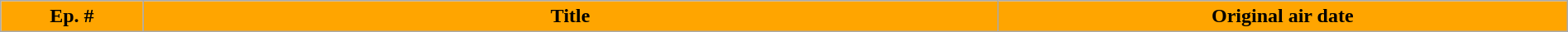<table class="wikitable plainrowheaders" style="width:100%; background:#fff;">
<tr>
<th style="background:#FFA500; width:5%;"><span>Ep. #</span></th>
<th style="background:#FFA500; width:30%;"><span>Title</span></th>
<th style="background:#FFA500; width:20%;"><span>Original air date</span><br>











</th>
</tr>
</table>
